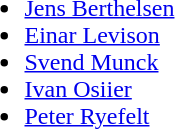<table>
<tr>
<td><br><ul><li><a href='#'>Jens Berthelsen</a></li><li><a href='#'>Einar Levison</a></li><li><a href='#'>Svend Munck</a></li><li><a href='#'>Ivan Osiier</a></li><li><a href='#'>Peter Ryefelt</a></li></ul></td>
</tr>
</table>
